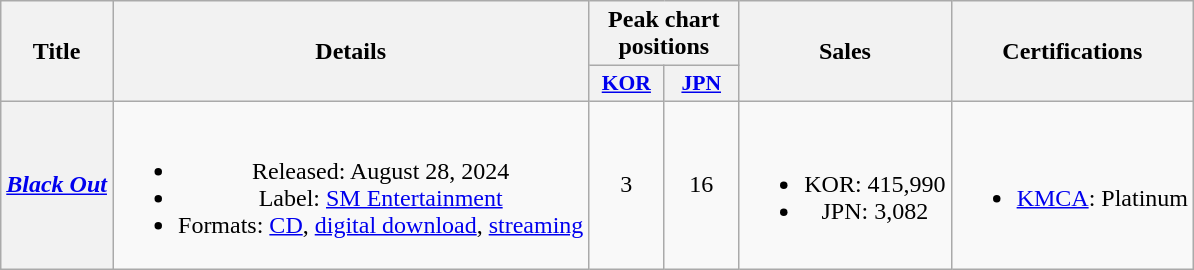<table class="wikitable plainrowheaders" style="text-align:center">
<tr>
<th scope="col" rowspan="2">Title</th>
<th scope="col" rowspan="2">Details</th>
<th scope="col" colspan="2">Peak chart positions</th>
<th scope="col" rowspan="2">Sales</th>
<th scope="col" rowspan="2">Certifications</th>
</tr>
<tr>
<th scope="col" style="font-size:90%; width:3em"><a href='#'>KOR</a><br></th>
<th scope="col" style="font-size:90%; width:3em"><a href='#'>JPN</a><br></th>
</tr>
<tr>
<th scope="row"><em><a href='#'>Black Out</a></em></th>
<td><br><ul><li>Released: August 28, 2024</li><li>Label: <a href='#'>SM Entertainment</a></li><li>Formats: <a href='#'>CD</a>, <a href='#'>digital download</a>, <a href='#'>streaming</a></li></ul></td>
<td>3</td>
<td>16</td>
<td><br><ul><li>KOR: 415,990</li><li>JPN: 3,082</li></ul></td>
<td><br><ul><li><a href='#'>KMCA</a>: Platinum</li></ul></td>
</tr>
</table>
